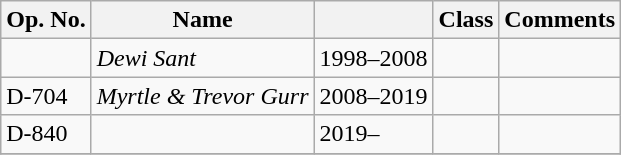<table class="wikitable">
<tr>
<th>Op. No.</th>
<th>Name</th>
<th></th>
<th>Class</th>
<th>Comments</th>
</tr>
<tr>
<td></td>
<td><em>Dewi Sant</em></td>
<td>1998–2008</td>
<td></td>
<td></td>
</tr>
<tr>
<td>D-704</td>
<td><em>Myrtle & Trevor Gurr</em></td>
<td>2008–2019</td>
<td></td>
<td></td>
</tr>
<tr>
<td>D-840</td>
<td></td>
<td>2019–</td>
<td></td>
<td></td>
</tr>
<tr>
</tr>
</table>
